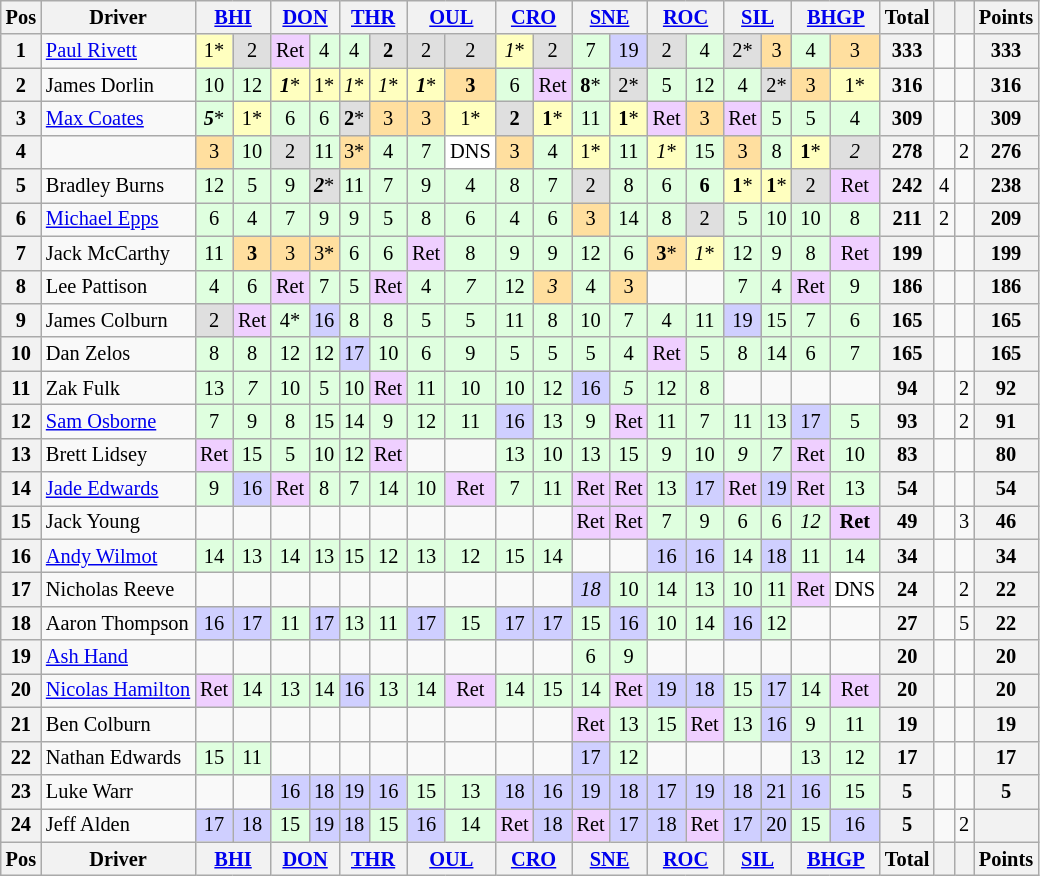<table class="wikitable" style="font-size: 85%; text-align: center;">
<tr valign="top">
<th valign="middle">Pos</th>
<th valign="middle">Driver</th>
<th colspan="2"><a href='#'>BHI</a></th>
<th colspan="2"><a href='#'>DON</a></th>
<th colspan="2"><a href='#'>THR</a></th>
<th colspan="2"><a href='#'>OUL</a></th>
<th colspan="2"><a href='#'>CRO</a></th>
<th colspan="2"><a href='#'>SNE</a></th>
<th colspan="2"><a href='#'>ROC</a></th>
<th colspan="2"><a href='#'>SIL</a></th>
<th colspan="2"><a href='#'>BHGP</a></th>
<th valign=middle>Total</th>
<th valign=middle></th>
<th valign=middle></th>
<th valign=middle>Points</th>
</tr>
<tr>
<th>1</th>
<td align=left><a href='#'>Paul Rivett</a></td>
<td style="background:#FFFFBF;">1*</td>
<td style="background:#DFDFDF;">2</td>
<td style="background:#EFCFFF;">Ret</td>
<td style="background:#DFFFDF;">4</td>
<td style="background:#DFFFDF;">4</td>
<td style="background:#DFDFDF;"><strong>2</strong></td>
<td style="background:#DFDFDF;">2</td>
<td style="background:#DFDFDF;">2</td>
<td style="background:#FFFFBF;"><em>1</em>*</td>
<td style="background:#DFDFDF;">2</td>
<td style="background:#DFFFDF;">7</td>
<td style="background:#CFCFFF;">19</td>
<td style="background:#DFDFDF;">2</td>
<td style="background:#DFFFDF;">4</td>
<td style="background:#DFDFDF;">2*</td>
<td style="background:#FFDF9F;">3</td>
<td style="background:#DFFFDF;">4</td>
<td style="background:#FFDF9F;">3</td>
<th>333</th>
<td></td>
<td></td>
<th>333</th>
</tr>
<tr>
<th>2</th>
<td align=left>James Dorlin</td>
<td style="background:#DFFFDF;">10</td>
<td style="background:#DFFFDF;">12</td>
<td style="background:#FFFFBF;"><strong><em>1</em></strong>*</td>
<td style="background:#FFFFBF;">1*</td>
<td style="background:#FFFFBF;"><em>1</em>*</td>
<td style="background:#FFFFBF;"><em>1</em>*</td>
<td style="background:#FFFFBF;"><strong><em>1</em></strong>*</td>
<td style="background:#FFDF9F;"><strong>3</strong></td>
<td style="background:#DFFFDF;">6</td>
<td style="background:#EFCFFF;">Ret</td>
<td style="background:#DFFFDF;"><strong>8</strong>*</td>
<td style="background:#DFDFDF;">2*</td>
<td style="background:#DFFFDF;">5</td>
<td style="background:#DFFFDF;">12</td>
<td style="background:#DFFFDF;">4</td>
<td style="background:#DFDFDF;">2*</td>
<td style="background:#FFDF9F;">3</td>
<td style="background:#FFFFBF;">1*</td>
<th>316</th>
<td></td>
<td></td>
<th>316</th>
</tr>
<tr>
<th>3</th>
<td align=left><a href='#'>Max Coates</a></td>
<td style="background:#DFFFDF;"><strong><em>5</em></strong>*</td>
<td style="background:#FFFFBF;">1*</td>
<td style="background:#DFFFDF;">6</td>
<td style="background:#DFFFDF;">6</td>
<td style="background:#DFDFDF;"><strong>2</strong>*</td>
<td style="background:#FFDF9F;">3</td>
<td style="background:#FFDF9F;">3</td>
<td style="background:#FFFFBF;">1*</td>
<td style="background:#DFDFDF;"><strong>2</strong></td>
<td style="background:#FFFFBF;"><strong>1</strong>*</td>
<td style="background:#DFFFDF;">11</td>
<td style="background:#FFFFBF;"><strong>1</strong>*</td>
<td style="background:#EFCFFF;">Ret</td>
<td style="background:#FFDF9F;">3</td>
<td style="background:#EFCFFF;">Ret</td>
<td style="background:#DFFFDF;">5</td>
<td style="background:#DFFFDF;">5</td>
<td style="background:#DFFFDF;">4</td>
<th>309</th>
<td></td>
<td></td>
<th>309</th>
</tr>
<tr>
<th>4</th>
<td align=left></td>
<td style="background:#FFDF9F;">3</td>
<td style="background:#DFFFDF;">10</td>
<td style="background:#DFDFDF;">2</td>
<td style="background:#DFFFDF;">11</td>
<td style="background:#FFDF9F;">3*</td>
<td style="background:#DFFFDF;">4</td>
<td style="background:#DFFFDF;">7</td>
<td style="background:#FFFFFF;">DNS</td>
<td style="background:#FFDF9F;">3</td>
<td style="background:#DFFFDF;">4</td>
<td style="background:#FFFFBF;">1*</td>
<td style="background:#DFFFDF;">11</td>
<td style="background:#FFFFBF;"><em>1</em>*</td>
<td style="background:#DFFFDF;">15</td>
<td style="background:#FFDF9F;">3</td>
<td style="background:#DFFFDF;">8</td>
<td style="background:#FFFFBF;"><strong>1</strong>*</td>
<td style="background:#DFDFDF;"><em>2</em></td>
<th>278</th>
<td></td>
<td>2</td>
<th>276</th>
</tr>
<tr>
<th>5</th>
<td align=left>Bradley Burns</td>
<td style="background:#DFFFDF;">12</td>
<td style="background:#DFFFDF;">5</td>
<td style="background:#DFFFDF;">9</td>
<td style="background:#DFDFDF;"><strong><em>2</em></strong>*</td>
<td style="background:#DFFFDF;">11</td>
<td style="background:#DFFFDF;">7</td>
<td style="background:#DFFFDF;">9</td>
<td style="background:#DFFFDF;">4</td>
<td style="background:#DFFFDF;">8</td>
<td style="background:#DFFFDF;">7</td>
<td style="background:#DFDFDF;">2</td>
<td style="background:#DFFFDF;">8</td>
<td style="background:#DFFFDF;">6</td>
<td style="background:#DFFFDF;"><strong>6</strong></td>
<td style="background:#FFFFBF;"><strong>1</strong>*</td>
<td style="background:#FFFFBF;"><strong>1</strong>*</td>
<td style="background:#DFDFDF;">2</td>
<td style="background:#EFCFFF;">Ret</td>
<th>242</th>
<td>4</td>
<td></td>
<th>238</th>
</tr>
<tr>
<th>6</th>
<td align=left><a href='#'>Michael Epps</a></td>
<td style="background:#DFFFDF;">6</td>
<td style="background:#DFFFDF;">4</td>
<td style="background:#DFFFDF;">7</td>
<td style="background:#DFFFDF;">9</td>
<td style="background:#DFFFDF;">9</td>
<td style="background:#DFFFDF;">5</td>
<td style="background:#DFFFDF;">8</td>
<td style="background:#DFFFDF;">6</td>
<td style="background:#DFFFDF;">4</td>
<td style="background:#DFFFDF;">6</td>
<td style="background:#FFDF9F;">3</td>
<td style="background:#DFFFDF;">14</td>
<td style="background:#DFFFDF;">8</td>
<td style="background:#DFDFDF;">2</td>
<td style="background:#DFFFDF;">5</td>
<td style="background:#DFFFDF;">10</td>
<td style="background:#DFFFDF;">10</td>
<td style="background:#DFFFDF;">8</td>
<th>211</th>
<td>2</td>
<td></td>
<th>209</th>
</tr>
<tr>
<th>7</th>
<td align=left>Jack McCarthy</td>
<td style="background:#DFFFDF;">11</td>
<td style="background:#FFDF9F;"><strong>3</strong></td>
<td style="background:#FFDF9F;">3</td>
<td style="background:#FFDF9F;">3*</td>
<td style="background:#DFFFDF;">6</td>
<td style="background:#DFFFDF;">6</td>
<td style="background:#EFCFFF;">Ret</td>
<td style="background:#DFFFDF;">8</td>
<td style="background:#DFFFDF;">9</td>
<td style="background:#DFFFDF;">9</td>
<td style="background:#DFFFDF;">12</td>
<td style="background:#DFFFDF;">6</td>
<td style="background:#FFDF9F;"><strong>3</strong>*</td>
<td style="background:#FFFFBF;"><em>1</em>*</td>
<td style="background:#DFFFDF;">12</td>
<td style="background:#DFFFDF;">9</td>
<td style="background:#DFFFDF;">8</td>
<td style="background:#EFCFFF;">Ret</td>
<th>199</th>
<td></td>
<td></td>
<th>199</th>
</tr>
<tr>
<th>8</th>
<td align=left>Lee Pattison</td>
<td style="background:#DFFFDF;">4</td>
<td style="background:#DFFFDF;">6</td>
<td style="background:#EFCFFF;">Ret</td>
<td style="background:#DFFFDF;">7</td>
<td style="background:#DFFFDF;">5</td>
<td style="background:#EFCFFF;">Ret</td>
<td style="background:#DFFFDF;">4</td>
<td style="background:#DFFFDF;"><em>7</em></td>
<td style="background:#DFFFDF;">12</td>
<td style="background:#FFDF9F;"><em>3</em></td>
<td style="background:#DFFFDF;">4</td>
<td style="background:#FFDF9F;">3</td>
<td></td>
<td></td>
<td style="background:#DFFFDF;">7</td>
<td style="background:#DFFFDF;">4</td>
<td style="background:#EFCFFF;">Ret</td>
<td style="background:#DFFFDF;">9</td>
<th>186</th>
<td></td>
<td></td>
<th>186</th>
</tr>
<tr>
<th>9</th>
<td align=left>James Colburn</td>
<td style="background:#DFDFDF;">2</td>
<td style="background:#EFCFFF;">Ret</td>
<td style="background:#DFFFDF;">4*</td>
<td style="background:#CFCFFF;">16</td>
<td style="background:#DFFFDF;">8</td>
<td style="background:#DFFFDF;">8</td>
<td style="background:#DFFFDF;">5</td>
<td style="background:#DFFFDF;">5</td>
<td style="background:#DFFFDF;">11</td>
<td style="background:#DFFFDF;">8</td>
<td style="background:#DFFFDF;">10</td>
<td style="background:#DFFFDF;">7</td>
<td style="background:#DFFFDF;">4</td>
<td style="background:#DFFFDF;">11</td>
<td style="background:#CFCFFF;">19</td>
<td style="background:#DFFFDF;">15</td>
<td style="background:#DFFFDF;">7</td>
<td style="background:#DFFFDF;">6</td>
<th>165</th>
<td></td>
<td></td>
<th>165</th>
</tr>
<tr>
<th>10</th>
<td align=left>Dan Zelos</td>
<td style="background:#DFFFDF;">8</td>
<td style="background:#DFFFDF;">8</td>
<td style="background:#DFFFDF;">12</td>
<td style="background:#DFFFDF;">12</td>
<td style="background:#CFCFFF;">17</td>
<td style="background:#DFFFDF;">10</td>
<td style="background:#DFFFDF;">6</td>
<td style="background:#DFFFDF;">9</td>
<td style="background:#DFFFDF;">5</td>
<td style="background:#DFFFDF;">5</td>
<td style="background:#DFFFDF;">5</td>
<td style="background:#DFFFDF;">4</td>
<td style="background:#EFCFFF;">Ret</td>
<td style="background:#DFFFDF;">5</td>
<td style="background:#DFFFDF;">8</td>
<td style="background:#DFFFDF;">14</td>
<td style="background:#DFFFDF;">6</td>
<td style="background:#DFFFDF;">7</td>
<th>165</th>
<td></td>
<td></td>
<th>165</th>
</tr>
<tr>
<th>11</th>
<td align=left>Zak Fulk</td>
<td style="background:#DFFFDF;">13</td>
<td style="background:#DFFFDF;"><em>7</em></td>
<td style="background:#DFFFDF;">10</td>
<td style="background:#DFFFDF;">5</td>
<td style="background:#DFFFDF;">10</td>
<td style="background:#EFCFFF;">Ret</td>
<td style="background:#DFFFDF;">11</td>
<td style="background:#DFFFDF;">10</td>
<td style="background:#DFFFDF;">10</td>
<td style="background:#DFFFDF;">12</td>
<td style="background:#CFCFFF;">16</td>
<td style="background:#DFFFDF;"><em>5</em></td>
<td style="background:#DFFFDF;">12</td>
<td style="background:#DFFFDF;">8</td>
<td></td>
<td></td>
<td></td>
<td></td>
<th>94</th>
<td></td>
<td>2</td>
<th>92</th>
</tr>
<tr>
<th>12</th>
<td align=left><a href='#'>Sam Osborne</a></td>
<td style="background:#DFFFDF;">7</td>
<td style="background:#DFFFDF;">9</td>
<td style="background:#DFFFDF;">8</td>
<td style="background:#DFFFDF;">15</td>
<td style="background:#DFFFDF;">14</td>
<td style="background:#DFFFDF;">9</td>
<td style="background:#DFFFDF;">12</td>
<td style="background:#DFFFDF;">11</td>
<td style="background:#CFCFFF;">16</td>
<td style="background:#DFFFDF;">13</td>
<td style="background:#DFFFDF;">9</td>
<td style="background:#EFCFFF;">Ret</td>
<td style="background:#DFFFDF;">11</td>
<td style="background:#DFFFDF;">7</td>
<td style="background:#DFFFDF;">11</td>
<td style="background:#DFFFDF;">13</td>
<td style="background:#CFCFFF;">17</td>
<td style="background:#DFFFDF;">5</td>
<th>93</th>
<td></td>
<td>2</td>
<th>91</th>
</tr>
<tr>
<th>13</th>
<td align=left>Brett Lidsey</td>
<td style="background:#EFCFFF;">Ret</td>
<td style="background:#DFFFDF;">15</td>
<td style="background:#DFFFDF;">5</td>
<td style="background:#DFFFDF;">10</td>
<td style="background:#DFFFDF;">12</td>
<td style="background:#EFCFFF;">Ret</td>
<td></td>
<td></td>
<td style="background:#DFFFDF;">13</td>
<td style="background:#DFFFDF;">10</td>
<td style="background:#DFFFDF;">13</td>
<td style="background:#DFFFDF;">15</td>
<td style="background:#DFFFDF;">9</td>
<td style="background:#DFFFDF;">10</td>
<td style="background:#DFFFDF;"><em>9</em></td>
<td style="background:#DFFFDF;"><em>7</em></td>
<td style="background:#EFCFFF;">Ret</td>
<td style="background:#DFFFDF;">10</td>
<th>83</th>
<td></td>
<td></td>
<th>80</th>
</tr>
<tr>
<th>14</th>
<td align=left><a href='#'>Jade Edwards</a></td>
<td style="background:#DFFFDF;">9</td>
<td style="background:#CFCFFF;">16</td>
<td style="background:#EFCFFF;">Ret</td>
<td style="background:#DFFFDF;">8</td>
<td style="background:#DFFFDF;">7</td>
<td style="background:#DFFFDF;">14</td>
<td style="background:#DFFFDF;">10</td>
<td style="background:#EFCFFF;">Ret</td>
<td style="background:#DFFFDF;">7</td>
<td style="background:#DFFFDF;">11</td>
<td style="background:#EFCFFF;">Ret</td>
<td style="background:#EFCFFF;">Ret</td>
<td style="background:#DFFFDF;">13</td>
<td style="background:#CFCFFF;">17</td>
<td style="background:#EFCFFF;">Ret</td>
<td style="background:#CFCFFF;">19</td>
<td style="background:#EFCFFF;">Ret</td>
<td style="background:#DFFFDF;">13</td>
<th>54</th>
<td></td>
<td></td>
<th>54</th>
</tr>
<tr>
<th>15</th>
<td align=left>Jack Young</td>
<td></td>
<td></td>
<td></td>
<td></td>
<td></td>
<td></td>
<td></td>
<td></td>
<td></td>
<td></td>
<td style="background:#EFCFFF;">Ret</td>
<td style="background:#EFCFFF;">Ret</td>
<td style="background:#DFFFDF;">7</td>
<td style="background:#DFFFDF;">9</td>
<td style="background:#DFFFDF;">6</td>
<td style="background:#DFFFDF;">6</td>
<td style="background:#DFFFDF;"><em>12</em></td>
<td style="background:#EFCFFF;"><strong>Ret</strong></td>
<th>49</th>
<td></td>
<td>3</td>
<th>46</th>
</tr>
<tr>
<th>16</th>
<td align=left><a href='#'>Andy Wilmot</a></td>
<td style="background:#DFFFDF;">14</td>
<td style="background:#DFFFDF;">13</td>
<td style="background:#DFFFDF;">14</td>
<td style="background:#DFFFDF;">13</td>
<td style="background:#DFFFDF;">15</td>
<td style="background:#DFFFDF;">12</td>
<td style="background:#DFFFDF;">13</td>
<td style="background:#DFFFDF;">12</td>
<td style="background:#DFFFDF;">15</td>
<td style="background:#DFFFDF;">14</td>
<td></td>
<td></td>
<td style="background:#CFCFFF;">16</td>
<td style="background:#CFCFFF;">16</td>
<td style="background:#DFFFDF;">14</td>
<td style="background:#CFCFFF;">18</td>
<td style="background:#DFFFDF;">11</td>
<td style="background:#DFFFDF;">14</td>
<th>34</th>
<td></td>
<td></td>
<th>34</th>
</tr>
<tr>
<th>17</th>
<td align=left>Nicholas Reeve</td>
<td></td>
<td></td>
<td></td>
<td></td>
<td></td>
<td></td>
<td></td>
<td></td>
<td></td>
<td></td>
<td style="background:#CFCFFF;"><em>18</em></td>
<td style="background:#DFFFDF;">10</td>
<td style="background:#DFFFDF;">14</td>
<td style="background:#DFFFDF;">13</td>
<td style="background:#DFFFDF;">10</td>
<td style="background:#DFFFDF;">11</td>
<td style="background:#EFCFFF;">Ret</td>
<td style="background:#FFFFFF;">DNS</td>
<th>24</th>
<td></td>
<td>2</td>
<th>22</th>
</tr>
<tr>
<th>18</th>
<td align=left>Aaron Thompson</td>
<td style="background:#CFCFFF;">16</td>
<td style="background:#CFCFFF;">17</td>
<td style="background:#DFFFDF;">11</td>
<td style="background:#CFCFFF;">17</td>
<td style="background:#DFFFDF;">13</td>
<td style="background:#DFFFDF;">11</td>
<td style="background:#CFCFFF;">17</td>
<td style="background:#DFFFDF;">15</td>
<td style="background:#CFCFFF;">17</td>
<td style="background:#CFCFFF;">17</td>
<td style="background:#DFFFDF;">15</td>
<td style="background:#CFCFFF;">16</td>
<td style="background:#DFFFDF;">10</td>
<td style="background:#DFFFDF;">14</td>
<td style="background:#CFCFFF;">16</td>
<td style="background:#DFFFDF;">12</td>
<td></td>
<td></td>
<th>27</th>
<td></td>
<td>5</td>
<th>22</th>
</tr>
<tr>
<th>19</th>
<td align=left><a href='#'>Ash Hand</a></td>
<td></td>
<td></td>
<td></td>
<td></td>
<td></td>
<td></td>
<td></td>
<td></td>
<td></td>
<td></td>
<td style="background:#DFFFDF;">6</td>
<td style="background:#DFFFDF;">9</td>
<td></td>
<td></td>
<td></td>
<td></td>
<td></td>
<td></td>
<th>20</th>
<td></td>
<td></td>
<th>20</th>
</tr>
<tr>
<th>20</th>
<td align=left><a href='#'>Nicolas Hamilton</a></td>
<td style="background:#EFCFFF;">Ret</td>
<td style="background:#DFFFDF;">14</td>
<td style="background:#DFFFDF;">13</td>
<td style="background:#DFFFDF;">14</td>
<td style="background:#CFCFFF;">16</td>
<td style="background:#DFFFDF;">13</td>
<td style="background:#DFFFDF;">14</td>
<td style="background:#EFCFFF;">Ret</td>
<td style="background:#DFFFDF;">14</td>
<td style="background:#DFFFDF;">15</td>
<td style="background:#DFFFDF;">14</td>
<td style="background:#EFCFFF;">Ret</td>
<td style="background:#CFCFFF;">19</td>
<td style="background:#CFCFFF;">18</td>
<td style="background:#DFFFDF;">15</td>
<td style="background:#CFCFFF;">17</td>
<td style="background:#DFFFDF;">14</td>
<td style="background:#EFCFFF;">Ret</td>
<th>20</th>
<td></td>
<td></td>
<th>20</th>
</tr>
<tr>
<th>21</th>
<td align=left>Ben Colburn</td>
<td></td>
<td></td>
<td></td>
<td></td>
<td></td>
<td></td>
<td></td>
<td></td>
<td></td>
<td></td>
<td style="background:#EFCFFF;">Ret</td>
<td style="background:#DFFFDF;">13</td>
<td style="background:#DFFFDF;">15</td>
<td style="background:#EFCFFF;">Ret</td>
<td style="background:#DFFFDF;">13</td>
<td style="background:#CFCFFF;">16</td>
<td style="background:#DFFFDF;">9</td>
<td style="background:#DFFFDF;">11</td>
<th>19</th>
<td></td>
<td></td>
<th>19</th>
</tr>
<tr>
<th>22</th>
<td align=left>Nathan Edwards</td>
<td style="background:#DFFFDF;">15</td>
<td style="background:#DFFFDF;">11</td>
<td></td>
<td></td>
<td></td>
<td></td>
<td></td>
<td></td>
<td></td>
<td></td>
<td style="background:#CFCFFF;">17</td>
<td style="background:#DFFFDF;">12</td>
<td></td>
<td></td>
<td></td>
<td></td>
<td style="background:#DFFFDF;">13</td>
<td style="background:#DFFFDF;">12</td>
<th>17</th>
<td></td>
<td></td>
<th>17</th>
</tr>
<tr>
<th>23</th>
<td align=left>Luke Warr</td>
<td></td>
<td></td>
<td style="background:#CFCFFF;">16</td>
<td style="background:#CFCFFF;">18</td>
<td style="background:#CFCFFF;">19</td>
<td style="background:#CFCFFF;">16</td>
<td style="background:#DFFFDF;">15</td>
<td style="background:#DFFFDF;">13</td>
<td style="background:#CFCFFF;">18</td>
<td style="background:#CFCFFF;">16</td>
<td style="background:#CFCFFF;">19</td>
<td style="background:#CFCFFF;">18</td>
<td style="background:#CFCFFF;">17</td>
<td style="background:#CFCFFF;">19</td>
<td style="background:#CFCFFF;">18</td>
<td style="background:#CFCFFF;">21</td>
<td style="background:#CFCFFF;">16</td>
<td style="background:#DFFFDF;">15</td>
<th>5</th>
<td></td>
<td></td>
<th>5</th>
</tr>
<tr>
<th>24</th>
<td align=left>Jeff Alden</td>
<td style="background:#CFCFFF;">17</td>
<td style="background:#CFCFFF;">18</td>
<td style="background:#DFFFDF;">15</td>
<td style="background:#CFCFFF;">19</td>
<td style="background:#CFCFFF;">18</td>
<td style="background:#DFFFDF;">15</td>
<td style="background:#CFCFFF;">16</td>
<td style="background:#DFFFDF;">14</td>
<td style="background:#EFCFFF;">Ret</td>
<td style="background:#CFCFFF;">18</td>
<td style="background:#EFCFFF;">Ret</td>
<td style="background:#CFCFFF;">17</td>
<td style="background:#CFCFFF;">18</td>
<td style="background:#EFCFFF;">Ret</td>
<td style="background:#CFCFFF;">17</td>
<td style="background:#CFCFFF;">20</td>
<td style="background:#DFFFDF;">15</td>
<td style="background:#CFCFFF;">16</td>
<th>5</th>
<td></td>
<td>2</td>
<th></th>
</tr>
<tr valign="top">
<th valign="middle">Pos</th>
<th valign="middle">Driver</th>
<th colspan="2"><a href='#'>BHI</a></th>
<th colspan="2"><a href='#'>DON</a></th>
<th colspan="2"><a href='#'>THR</a></th>
<th colspan="2"><a href='#'>OUL</a></th>
<th colspan="2"><a href='#'>CRO</a></th>
<th colspan="2"><a href='#'>SNE</a></th>
<th colspan="2"><a href='#'>ROC</a></th>
<th colspan="2"><a href='#'>SIL</a></th>
<th colspan="2"><a href='#'>BHGP</a></th>
<th valign=middle>Total</th>
<th valign=middle></th>
<th valign=middle></th>
<th valign=middle>Points</th>
</tr>
</table>
